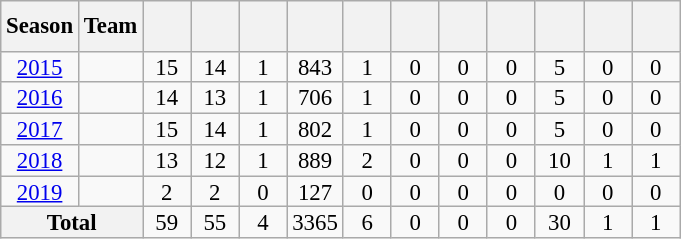<table class="wikitable" style="text-align:center; line-height:90%; font-size:95%;">
<tr style="line-height:175%;">
<th>Season</th>
<th>Team</th>
<th style="width:25px;"></th>
<th style="width:25px;"></th>
<th style="width:25px;"></th>
<th style="width:25px;"></th>
<th style="width:25px;"></th>
<th style="width:25px;"></th>
<th style="width:25px;"></th>
<th style="width:25px;"></th>
<th style="width:25px;"></th>
<th style="width:25px;"></th>
<th style="width:25px;"></th>
</tr>
<tr>
<td><a href='#'>2015</a></td>
<td></td>
<td>15</td>
<td>14</td>
<td>1</td>
<td>843</td>
<td>1</td>
<td>0</td>
<td>0</td>
<td>0</td>
<td>5</td>
<td>0</td>
<td>0</td>
</tr>
<tr>
<td><a href='#'>2016</a></td>
<td></td>
<td>14</td>
<td>13</td>
<td>1</td>
<td>706</td>
<td>1</td>
<td>0</td>
<td>0</td>
<td>0</td>
<td>5</td>
<td>0</td>
<td>0</td>
</tr>
<tr>
<td><a href='#'>2017</a></td>
<td></td>
<td>15</td>
<td>14</td>
<td>1</td>
<td>802</td>
<td>1</td>
<td>0</td>
<td>0</td>
<td>0</td>
<td>5</td>
<td>0</td>
<td>0</td>
</tr>
<tr>
<td><a href='#'>2018</a></td>
<td></td>
<td>13</td>
<td>12</td>
<td>1</td>
<td>889</td>
<td>2</td>
<td>0</td>
<td>0</td>
<td>0</td>
<td>10</td>
<td>1</td>
<td>1</td>
</tr>
<tr>
<td><a href='#'>2019</a></td>
<td></td>
<td>2</td>
<td>2</td>
<td>0</td>
<td>127</td>
<td>0</td>
<td>0</td>
<td>0</td>
<td>0</td>
<td>0</td>
<td>0</td>
<td>0</td>
</tr>
<tr>
<th colspan="2">Total</th>
<td>59</td>
<td>55</td>
<td>4</td>
<td>3365</td>
<td>6</td>
<td>0</td>
<td>0</td>
<td>0</td>
<td>30</td>
<td>1</td>
<td>1</td>
</tr>
</table>
